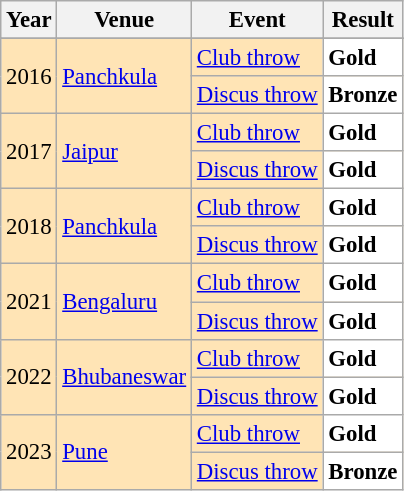<table class="sortable wikitable" style="font-size: 95%;">
<tr>
<th>Year</th>
<th>Venue</th>
<th>Event</th>
<th>Result</th>
</tr>
<tr>
</tr>
<tr style="background:#FFE4B5">
<td rowspan="2" align="center">2016</td>
<td rowspan="2" align="left"><a href='#'>Panchkula</a></td>
<td align="left"><a href='#'>Club throw</a></td>
<td style="text-align:left; background:white"><strong>Gold</strong></td>
</tr>
<tr style="background:#FFE4B5">
<td align="left"><a href='#'>Discus throw</a></td>
<td style="text-align:left; background:white"><strong>Bronze</strong></td>
</tr>
<tr style="background:#FFE4B5">
<td rowspan="2" align="center">2017</td>
<td rowspan="2" align="left"><a href='#'>Jaipur</a></td>
<td align="left"><a href='#'>Club throw</a></td>
<td style="text-align:left; background:white"><strong>Gold</strong></td>
</tr>
<tr style="background:#FFE4B5">
<td align="left"><a href='#'>Discus throw</a></td>
<td style="text-align:left; background:white"><strong>Gold</strong></td>
</tr>
<tr style="background:#FFE4B5">
<td rowspan="2" align="center">2018</td>
<td rowspan="2" align="left"><a href='#'>Panchkula</a></td>
<td align="left"><a href='#'>Club throw</a></td>
<td style="text-align:left; background:white"><strong>Gold</strong></td>
</tr>
<tr style="background:#FFE4B5">
<td align="left"><a href='#'>Discus throw</a></td>
<td style="text-align:left; background:white"><strong>Gold</strong></td>
</tr>
<tr style="background:#FFE4B5">
<td rowspan="2" align="center">2021</td>
<td rowspan="2" align="left"><a href='#'>Bengaluru</a></td>
<td align="left"><a href='#'>Club throw</a></td>
<td style="text-align:left; background:white"><strong>Gold</strong></td>
</tr>
<tr style="background:#FFE4B5">
<td align="left"><a href='#'>Discus throw</a></td>
<td style="text-align:left; background:white"><strong>Gold</strong></td>
</tr>
<tr style="background:#FFE4B5">
<td rowspan="2" align="center">2022</td>
<td rowspan="2" align="left"><a href='#'>Bhubaneswar</a></td>
<td align="left"><a href='#'>Club throw</a></td>
<td style="text-align:left; background:white"><strong>Gold</strong></td>
</tr>
<tr style="background:#FFE4B5">
<td align="left"><a href='#'>Discus throw</a></td>
<td style="text-align:left; background:white"><strong>Gold</strong></td>
</tr>
<tr style="background:#FFE4B5">
<td rowspan="2" align="center">2023</td>
<td rowspan="2" align="left"><a href='#'>Pune</a></td>
<td align="left"><a href='#'>Club throw</a></td>
<td style="text-align:left; background:white"><strong>Gold</strong></td>
</tr>
<tr style="background:#FFE4B5">
<td align="left"><a href='#'>Discus throw</a></td>
<td style="text-align:left; background:white"><strong>Bronze</strong></td>
</tr>
</table>
